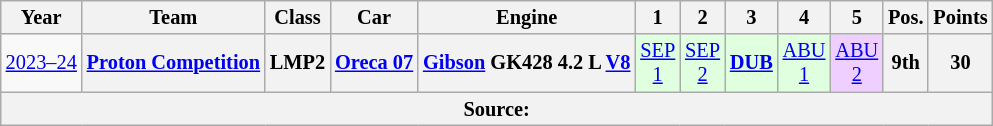<table class="wikitable" style="text-align:center; font-size:85%">
<tr>
<th>Year</th>
<th>Team</th>
<th>Class</th>
<th>Car</th>
<th>Engine</th>
<th>1</th>
<th>2</th>
<th>3</th>
<th>4</th>
<th>5</th>
<th>Pos.</th>
<th>Points</th>
</tr>
<tr>
<td><a href='#'>2023–24</a></td>
<th><a href='#'>Proton Competition</a></th>
<th>LMP2</th>
<th><a href='#'>Oreca 07</a></th>
<th><a href='#'>Gibson</a> GK428 4.2 L <a href='#'>V8</a></th>
<td style="background:#DFFFDF;"><a href='#'>SEP<br>1</a><br></td>
<td style="background:#DFFFDF;"><a href='#'>SEP<br>2</a><br></td>
<td style="background:#DFFFDF;"><strong><a href='#'>DUB</a></strong><br></td>
<td style="background:#DFFFDF;"><a href='#'>ABU<br>1</a><br></td>
<td style="background:#EFCFFF;"><a href='#'>ABU<br>2</a><br></td>
<th>9th</th>
<th>30</th>
</tr>
<tr>
<th colspan="12">Source:</th>
</tr>
</table>
